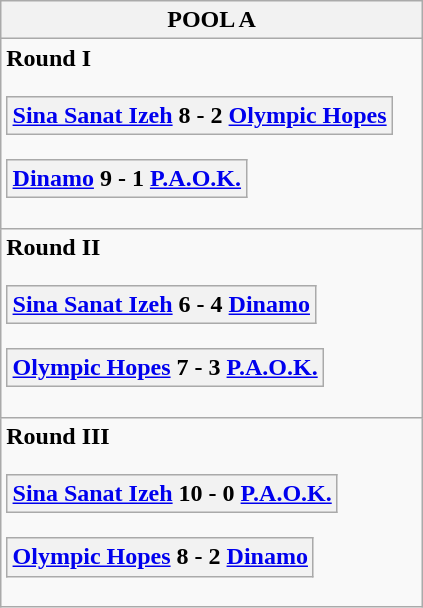<table class="wikitable outercollapse">
<tr>
<th>POOL A</th>
</tr>
<tr>
<td><strong>Round I</strong><br><table class="wikitable collapsible innercollapse">
<tr>
<th> <a href='#'>Sina Sanat Izeh</a> 8 - 2  <a href='#'>Olympic Hopes</a></th>
</tr>
</table>
<table class="wikitable collapsible innercollapse">
<tr>
<th> <a href='#'>Dinamo</a> 9 - 1  <a href='#'>P.A.O.K.</a></th>
</tr>
</table>
</td>
</tr>
<tr>
<td><strong>Round II</strong><br><table class="wikitable collapsible innercollapse">
<tr>
<th> <a href='#'>Sina Sanat Izeh</a> 6 - 4  <a href='#'>Dinamo</a></th>
</tr>
</table>
<table class="wikitable collapsible innercollapse">
<tr>
<th> <a href='#'>Olympic Hopes</a> 7 - 3  <a href='#'>P.A.O.K.</a></th>
</tr>
</table>
</td>
</tr>
<tr>
<td><strong>Round III</strong><br><table class="wikitable collapsible innercollapse">
<tr>
<th> <a href='#'>Sina Sanat Izeh</a> 10 - 0  <a href='#'>P.A.O.K.</a></th>
</tr>
</table>
<table class="wikitable collapsible innercollapse">
<tr>
<th> <a href='#'>Olympic Hopes</a> 8 - 2  <a href='#'>Dinamo</a></th>
</tr>
</table>
</td>
</tr>
</table>
